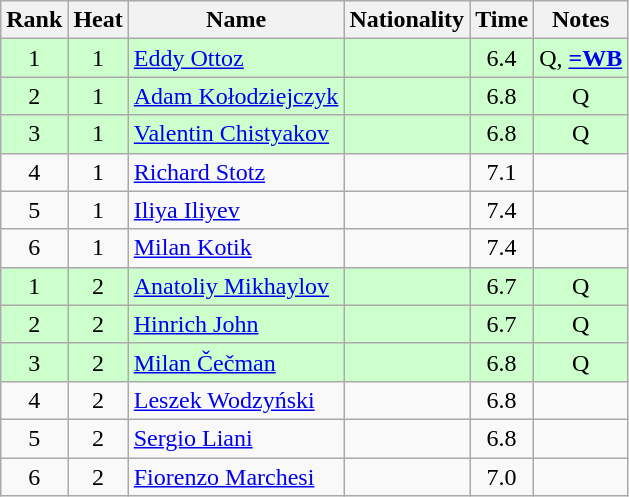<table class="wikitable sortable" style="text-align:center">
<tr>
<th>Rank</th>
<th>Heat</th>
<th>Name</th>
<th>Nationality</th>
<th>Time</th>
<th>Notes</th>
</tr>
<tr bgcolor=ccffcc>
<td>1</td>
<td>1</td>
<td align="left"><a href='#'>Eddy Ottoz</a></td>
<td align=left></td>
<td>6.4</td>
<td>Q, <strong><a href='#'>=WB</a></strong></td>
</tr>
<tr bgcolor=ccffcc>
<td>2</td>
<td>1</td>
<td align="left"><a href='#'>Adam Kołodziejczyk</a></td>
<td align=left></td>
<td>6.8</td>
<td>Q</td>
</tr>
<tr bgcolor=ccffcc>
<td>3</td>
<td>1</td>
<td align="left"><a href='#'>Valentin Chistyakov</a></td>
<td align=left></td>
<td>6.8</td>
<td>Q</td>
</tr>
<tr>
<td>4</td>
<td>1</td>
<td align="left"><a href='#'>Richard Stotz</a></td>
<td align=left></td>
<td>7.1</td>
<td></td>
</tr>
<tr>
<td>5</td>
<td>1</td>
<td align="left"><a href='#'>Iliya Iliyev</a></td>
<td align=left></td>
<td>7.4</td>
<td></td>
</tr>
<tr>
<td>6</td>
<td>1</td>
<td align="left"><a href='#'>Milan Kotik</a></td>
<td align=left></td>
<td>7.4</td>
<td></td>
</tr>
<tr bgcolor=ccffcc>
<td>1</td>
<td>2</td>
<td align="left"><a href='#'>Anatoliy Mikhaylov</a></td>
<td align=left></td>
<td>6.7</td>
<td>Q</td>
</tr>
<tr bgcolor=ccffcc>
<td>2</td>
<td>2</td>
<td align="left"><a href='#'>Hinrich John</a></td>
<td align=left></td>
<td>6.7</td>
<td>Q</td>
</tr>
<tr bgcolor=ccffcc>
<td>3</td>
<td>2</td>
<td align="left"><a href='#'>Milan Čečman</a></td>
<td align=left></td>
<td>6.8</td>
<td>Q</td>
</tr>
<tr>
<td>4</td>
<td>2</td>
<td align="left"><a href='#'>Leszek Wodzyński</a></td>
<td align=left></td>
<td>6.8</td>
<td></td>
</tr>
<tr>
<td>5</td>
<td>2</td>
<td align="left"><a href='#'>Sergio Liani</a></td>
<td align=left></td>
<td>6.8</td>
<td></td>
</tr>
<tr>
<td>6</td>
<td>2</td>
<td align="left"><a href='#'>Fiorenzo Marchesi</a></td>
<td align=left></td>
<td>7.0</td>
<td></td>
</tr>
</table>
